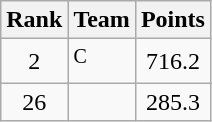<table class=wikitable style="text-align:center;">
<tr>
<th>Rank</th>
<th>Team</th>
<th>Points</th>
</tr>
<tr>
<td>2</td>
<td align=left><sup>C</sup></td>
<td>716.2</td>
</tr>
<tr>
<td>26</td>
<td align=left></td>
<td>285.3</td>
</tr>
</table>
